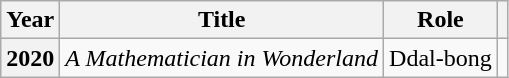<table class="wikitable sortable plainrowheaders">
<tr>
<th scope="col">Year</th>
<th scope="col">Title</th>
<th scope="col">Role</th>
<th scope="col" class="unsortable"></th>
</tr>
<tr>
<th scope="row">2020</th>
<td><em>A Mathematician in Wonderland</em></td>
<td>Ddal-bong</td>
<td></td>
</tr>
</table>
